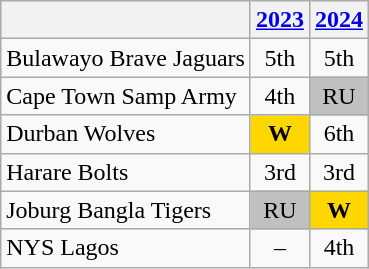<table class="wikitable" style="text-align:center;">
<tr>
<th></th>
<th><a href='#'>2023</a></th>
<th><a href='#'>2024</a></th>
</tr>
<tr>
<td style="text-align:left;">Bulawayo Brave Jaguars</td>
<td>5th</td>
<td>5th</td>
</tr>
<tr>
<td style="text-align:left;">Cape Town Samp Army</td>
<td>4th</td>
<td style="background:silver">RU</td>
</tr>
<tr>
<td style="text-align:left;">Durban Wolves</td>
<th style="background:gold">W</th>
<td>6th</td>
</tr>
<tr>
<td style="text-align:left;">Harare Bolts</td>
<td>3rd</td>
<td>3rd</td>
</tr>
<tr>
<td style="text-align:left;">Joburg Bangla Tigers</td>
<td style="background:silver">RU</td>
<th style="background:gold">W</th>
</tr>
<tr>
<td style="text-align:left;">NYS Lagos</td>
<td>–</td>
<td>4th</td>
</tr>
</table>
